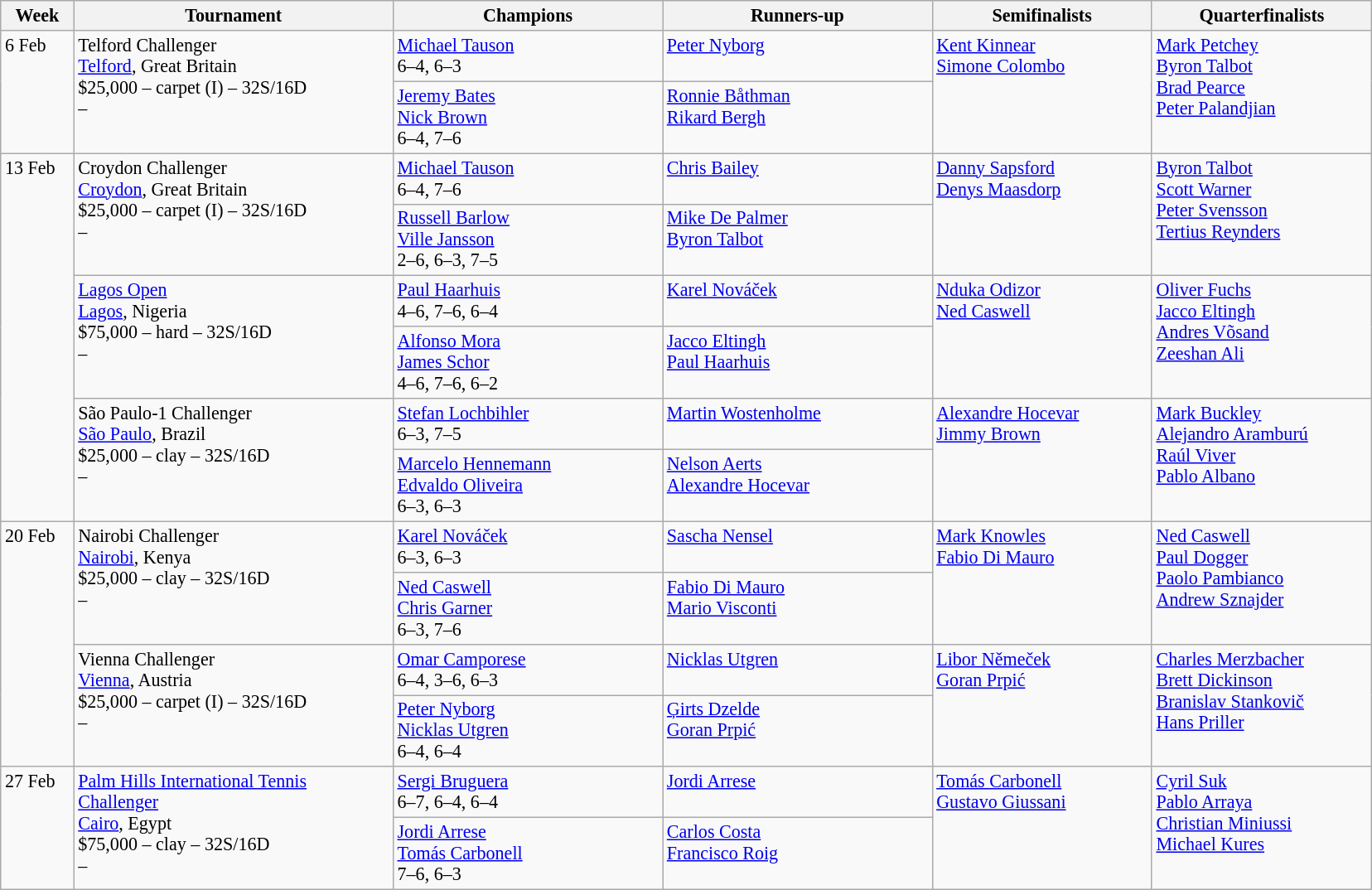<table class="wikitable" style="font-size:92%;">
<tr>
<th style="width:52px;">Week</th>
<th width="250">Tournament</th>
<th width="210">Champions</th>
<th width="210">Runners-up</th>
<th width="170">Semifinalists</th>
<th width="170">Quarterfinalists</th>
</tr>
<tr valign="top">
<td rowspan="2">6 Feb</td>
<td rowspan="2">Telford Challenger<br> <a href='#'>Telford</a>, Great Britain<br>$25,000 – carpet (I) – 32S/16D<br>  – </td>
<td> <a href='#'>Michael Tauson</a> <br>6–4, 6–3</td>
<td> <a href='#'>Peter Nyborg</a></td>
<td rowspan="2"> <a href='#'>Kent Kinnear</a> <br>  <a href='#'>Simone Colombo</a></td>
<td rowspan="2"> <a href='#'>Mark Petchey</a> <br> <a href='#'>Byron Talbot</a> <br> <a href='#'>Brad Pearce</a> <br>  <a href='#'>Peter Palandjian</a></td>
</tr>
<tr valign="top">
<td> <a href='#'>Jeremy Bates</a> <br> <a href='#'>Nick Brown</a><br> 6–4, 7–6</td>
<td> <a href='#'>Ronnie Båthman</a> <br>  <a href='#'>Rikard Bergh</a></td>
</tr>
<tr valign="top">
<td rowspan="6">13 Feb</td>
<td rowspan="2">Croydon Challenger<br> <a href='#'>Croydon</a>, Great Britain<br>$25,000 – carpet (I) – 32S/16D<br>  – </td>
<td> <a href='#'>Michael Tauson</a> <br>6–4, 7–6</td>
<td> <a href='#'>Chris Bailey</a></td>
<td rowspan="2"> <a href='#'>Danny Sapsford</a> <br>  <a href='#'>Denys Maasdorp</a></td>
<td rowspan="2"> <a href='#'>Byron Talbot</a> <br> <a href='#'>Scott Warner</a> <br> <a href='#'>Peter Svensson</a> <br>  <a href='#'>Tertius Reynders</a></td>
</tr>
<tr valign="top">
<td> <a href='#'>Russell Barlow</a> <br> <a href='#'>Ville Jansson</a><br>2–6, 6–3, 7–5</td>
<td> <a href='#'>Mike De Palmer</a> <br>  <a href='#'>Byron Talbot</a></td>
</tr>
<tr valign="top">
<td rowspan="2"><a href='#'>Lagos Open</a><br> <a href='#'>Lagos</a>, Nigeria<br>$75,000 – hard – 32S/16D<br>  – </td>
<td> <a href='#'>Paul Haarhuis</a> <br>4–6, 7–6, 6–4</td>
<td> <a href='#'>Karel Nováček</a></td>
<td rowspan="2"> <a href='#'>Nduka Odizor</a> <br>  <a href='#'>Ned Caswell</a></td>
<td rowspan="2"> <a href='#'>Oliver Fuchs</a> <br> <a href='#'>Jacco Eltingh</a> <br> <a href='#'>Andres Võsand</a> <br>  <a href='#'>Zeeshan Ali</a></td>
</tr>
<tr valign="top">
<td> <a href='#'>Alfonso Mora</a> <br> <a href='#'>James Schor</a><br>4–6, 7–6, 6–2</td>
<td> <a href='#'>Jacco Eltingh</a> <br>  <a href='#'>Paul Haarhuis</a></td>
</tr>
<tr valign="top">
<td rowspan="2">São Paulo-1 Challenger<br> <a href='#'>São Paulo</a>, Brazil<br>$25,000 – clay – 32S/16D<br>  – </td>
<td> <a href='#'>Stefan Lochbihler</a> <br>6–3, 7–5</td>
<td> <a href='#'>Martin Wostenholme</a></td>
<td rowspan="2"> <a href='#'>Alexandre Hocevar</a> <br>  <a href='#'>Jimmy Brown</a></td>
<td rowspan="2"> <a href='#'>Mark Buckley</a> <br>  <a href='#'>Alejandro Aramburú</a> <br>  <a href='#'>Raúl Viver</a> <br>  <a href='#'>Pablo Albano</a></td>
</tr>
<tr valign="top">
<td> <a href='#'>Marcelo Hennemann</a> <br> <a href='#'>Edvaldo Oliveira</a><br>6–3, 6–3</td>
<td> <a href='#'>Nelson Aerts</a> <br>  <a href='#'>Alexandre Hocevar</a></td>
</tr>
<tr valign="top">
<td rowspan="4">20 Feb</td>
<td rowspan="2">Nairobi Challenger<br> <a href='#'>Nairobi</a>, Kenya<br>$25,000 – clay – 32S/16D<br>  – </td>
<td> <a href='#'>Karel Nováček</a> <br>6–3, 6–3</td>
<td> <a href='#'>Sascha Nensel</a></td>
<td rowspan="2"> <a href='#'>Mark Knowles</a> <br>  <a href='#'>Fabio Di Mauro</a></td>
<td rowspan="2"> <a href='#'>Ned Caswell</a> <br> <a href='#'>Paul Dogger</a><br> <a href='#'>Paolo Pambianco</a> <br>  <a href='#'>Andrew Sznajder</a></td>
</tr>
<tr valign="top">
<td> <a href='#'>Ned Caswell</a> <br> <a href='#'>Chris Garner</a><br>6–3, 7–6</td>
<td> <a href='#'>Fabio Di Mauro</a> <br>  <a href='#'>Mario Visconti</a></td>
</tr>
<tr valign="top">
<td rowspan="2">Vienna Challenger<br> <a href='#'>Vienna</a>, Austria<br>$25,000 – carpet (I) – 32S/16D<br>  – </td>
<td> <a href='#'>Omar Camporese</a> <br>6–4, 3–6, 6–3</td>
<td> <a href='#'>Nicklas Utgren</a></td>
<td rowspan="2"> <a href='#'>Libor Němeček</a> <br>  <a href='#'>Goran Prpić</a></td>
<td rowspan="2"> <a href='#'>Charles Merzbacher</a> <br> <a href='#'>Brett Dickinson</a> <br> <a href='#'>Branislav Stankovič</a> <br>  <a href='#'>Hans Priller</a></td>
</tr>
<tr valign="top">
<td> <a href='#'>Peter Nyborg</a> <br> <a href='#'>Nicklas Utgren</a><br>6–4, 6–4</td>
<td> <a href='#'>Ģirts Dzelde</a><br>  <a href='#'>Goran Prpić</a></td>
</tr>
<tr valign="top">
<td rowspan="2">27 Feb</td>
<td rowspan="2"><a href='#'>Palm Hills International Tennis Challenger</a><br> <a href='#'>Cairo</a>, Egypt<br>$75,000 – clay – 32S/16D<br>  – </td>
<td> <a href='#'>Sergi Bruguera</a> <br>6–7, 6–4, 6–4</td>
<td> <a href='#'>Jordi Arrese</a></td>
<td rowspan="2"> <a href='#'>Tomás Carbonell</a> <br>  <a href='#'>Gustavo Giussani</a></td>
<td rowspan="2"> <a href='#'>Cyril Suk</a> <br> <a href='#'>Pablo Arraya</a> <br> <a href='#'>Christian Miniussi</a> <br>  <a href='#'>Michael Kures</a></td>
</tr>
<tr valign="top">
<td> <a href='#'>Jordi Arrese</a> <br> <a href='#'>Tomás Carbonell</a><br>7–6, 6–3</td>
<td> <a href='#'>Carlos Costa</a> <br>  <a href='#'>Francisco Roig</a></td>
</tr>
</table>
